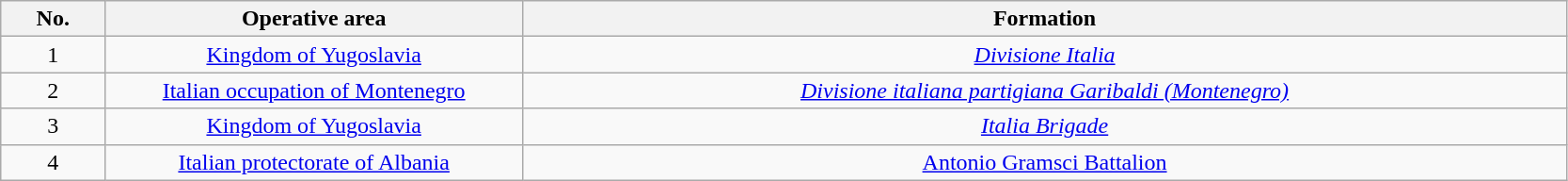<table class="wikitable" style="text-align:center;">
<tr>
<th width="5%" align="center">No.</th>
<th width="20%" align="center">Operative area</th>
<th width="50%" align="center">Formation</th>
</tr>
<tr>
<td align="center">1</td>
<td><a href='#'>Kingdom of Yugoslavia</a></td>
<td><em><a href='#'>Divisione Italia</a></em></td>
</tr>
<tr>
<td align="center">2</td>
<td><a href='#'>Italian occupation of Montenegro</a></td>
<td><em><a href='#'>Divisione italiana partigiana Garibaldi (Montenegro)</a></em></td>
</tr>
<tr>
<td align="center">3</td>
<td><a href='#'>Kingdom of Yugoslavia</a></td>
<td><em><a href='#'>Italia Brigade</a></td>
</tr>
<tr>
<td align="center">4</td>
<td><a href='#'>Italian protectorate of Albania</a></td>
<td><a href='#'>Antonio Gramsci Battalion</a></td>
</tr>
</table>
